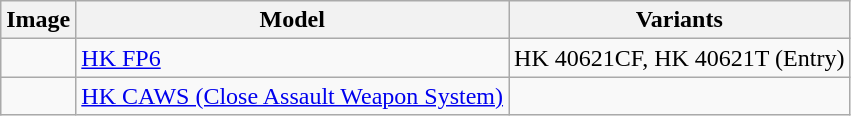<table class="wikitable" border="1">
<tr>
<th>Image</th>
<th>Model</th>
<th>Variants</th>
</tr>
<tr>
<td></td>
<td><a href='#'>HK FP6</a></td>
<td>HK 40621CF, HK 40621T (Entry)</td>
</tr>
<tr>
<td></td>
<td><a href='#'>HK CAWS (Close Assault Weapon System)</a></td>
</tr>
</table>
